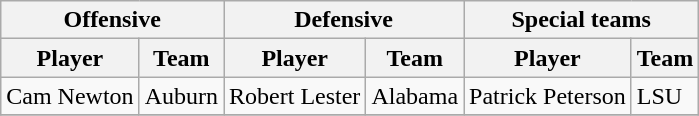<table class="wikitable" border="1">
<tr>
<th colspan="2">Offensive</th>
<th colspan="2">Defensive</th>
<th colspan="2">Special teams</th>
</tr>
<tr>
<th>Player</th>
<th>Team</th>
<th>Player</th>
<th>Team</th>
<th>Player</th>
<th>Team</th>
</tr>
<tr>
<td>Cam Newton</td>
<td>Auburn</td>
<td>Robert Lester</td>
<td>Alabama</td>
<td>Patrick Peterson</td>
<td>LSU</td>
</tr>
<tr>
</tr>
</table>
